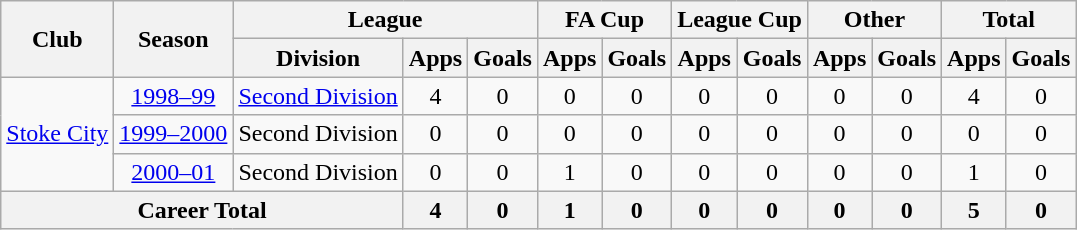<table class="wikitable" style="text-align: center;">
<tr>
<th rowspan="2">Club</th>
<th rowspan="2">Season</th>
<th colspan="3">League</th>
<th colspan="2">FA Cup</th>
<th colspan="2">League Cup</th>
<th colspan="2">Other</th>
<th colspan="2">Total</th>
</tr>
<tr>
<th>Division</th>
<th>Apps</th>
<th>Goals</th>
<th>Apps</th>
<th>Goals</th>
<th>Apps</th>
<th>Goals</th>
<th>Apps</th>
<th>Goals</th>
<th>Apps</th>
<th>Goals</th>
</tr>
<tr>
<td rowspan="3"><a href='#'>Stoke City</a></td>
<td><a href='#'>1998–99</a></td>
<td><a href='#'>Second Division</a></td>
<td>4</td>
<td>0</td>
<td>0</td>
<td>0</td>
<td>0</td>
<td>0</td>
<td>0</td>
<td>0</td>
<td>4</td>
<td>0</td>
</tr>
<tr>
<td><a href='#'>1999–2000</a></td>
<td>Second Division</td>
<td>0</td>
<td>0</td>
<td>0</td>
<td>0</td>
<td>0</td>
<td>0</td>
<td>0</td>
<td>0</td>
<td>0</td>
<td>0</td>
</tr>
<tr>
<td><a href='#'>2000–01</a></td>
<td>Second Division</td>
<td>0</td>
<td>0</td>
<td>1</td>
<td>0</td>
<td>0</td>
<td>0</td>
<td>0</td>
<td>0</td>
<td>1</td>
<td>0</td>
</tr>
<tr>
<th colspan="3">Career Total</th>
<th>4</th>
<th>0</th>
<th>1</th>
<th>0</th>
<th>0</th>
<th>0</th>
<th>0</th>
<th>0</th>
<th>5</th>
<th>0</th>
</tr>
</table>
